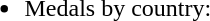<table>
<tr>
<td><br><ul><li>Medals by country:</li></ul></td>
</tr>
</table>
